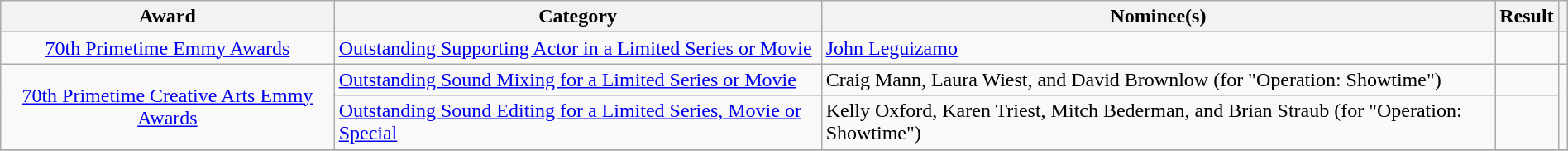<table class="wikitable sortable" style="width:100%">
<tr>
<th scope="col">Award</th>
<th scope="col">Category</th>
<th scope="col">Nominee(s)</th>
<th scope="col">Result</th>
<th scope="col" class="unsortable"></th>
</tr>
<tr>
<td align="center"><a href='#'>70th Primetime Emmy Awards</a></td>
<td><a href='#'>Outstanding Supporting Actor in a Limited Series or Movie</a></td>
<td><a href='#'>John Leguizamo</a></td>
<td></td>
<td align="center"></td>
</tr>
<tr>
<td align="center" rowspan="2"><a href='#'>70th Primetime Creative Arts Emmy Awards</a></td>
<td><a href='#'>Outstanding Sound Mixing for a Limited Series or Movie</a></td>
<td>Craig Mann, Laura Wiest, and David Brownlow (for "Operation: Showtime")</td>
<td></td>
<td align="center" rowspan="2"></td>
</tr>
<tr>
<td><a href='#'>Outstanding Sound Editing for a Limited Series, Movie or Special</a></td>
<td>Kelly Oxford, Karen Triest, Mitch Bederman, and Brian Straub (for "Operation: Showtime")</td>
<td></td>
</tr>
<tr>
</tr>
</table>
